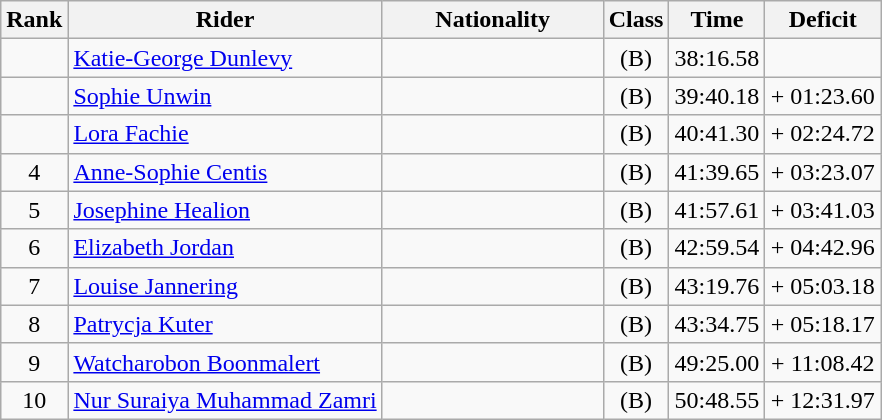<table class="wikitable sortable" style="text-align:center">
<tr>
<th width=20>Rank</th>
<th>Rider</th>
<th width="140">Nationality</th>
<th>Class</th>
<th>Time</th>
<th width="70">Deficit</th>
</tr>
<tr>
<td></td>
<td align=left><a href='#'>Katie-George Dunlevy</a><br></td>
<td align=left></td>
<td>(B)</td>
<td>38:16.58</td>
<td></td>
</tr>
<tr>
<td></td>
<td align=left><a href='#'>Sophie Unwin</a><br></td>
<td align=left></td>
<td>(B)</td>
<td>39:40.18</td>
<td>+ 01:23.60</td>
</tr>
<tr>
<td></td>
<td align=left><a href='#'>Lora Fachie</a><br></td>
<td align=left></td>
<td>(B)</td>
<td>40:41.30</td>
<td>+ 02:24.72</td>
</tr>
<tr>
<td>4</td>
<td align=left><a href='#'>Anne-Sophie  Centis</a><br></td>
<td align=left></td>
<td>(B)</td>
<td>41:39.65</td>
<td>+ 03:23.07</td>
</tr>
<tr>
<td>5</td>
<td align=left><a href='#'>Josephine Healion</a><br></td>
<td align=left></td>
<td>(B)</td>
<td>41:57.61</td>
<td>+ 03:41.03</td>
</tr>
<tr>
<td>6</td>
<td align=left><a href='#'>Elizabeth Jordan</a><br></td>
<td align=left></td>
<td>(B)</td>
<td>42:59.54</td>
<td>+ 04:42.96</td>
</tr>
<tr>
<td>7</td>
<td align=left><a href='#'>Louise  Jannering</a><br></td>
<td align=left></td>
<td>(B)</td>
<td>43:19.76</td>
<td>+ 05:03.18</td>
</tr>
<tr>
<td>8</td>
<td align=left><a href='#'>Patrycja Kuter</a><br></td>
<td align=left></td>
<td>(B)</td>
<td>43:34.75</td>
<td>+ 05:18.17</td>
</tr>
<tr>
<td>9</td>
<td align=left><a href='#'>Watcharobon Boonmalert</a><br></td>
<td align=left></td>
<td>(B)</td>
<td>49:25.00</td>
<td>+ 11:08.42</td>
</tr>
<tr>
<td>10</td>
<td align=left><a href='#'>Nur Suraiya Muhammad Zamri</a><br></td>
<td align=left></td>
<td>(B)</td>
<td>50:48.55</td>
<td>+ 12:31.97</td>
</tr>
</table>
